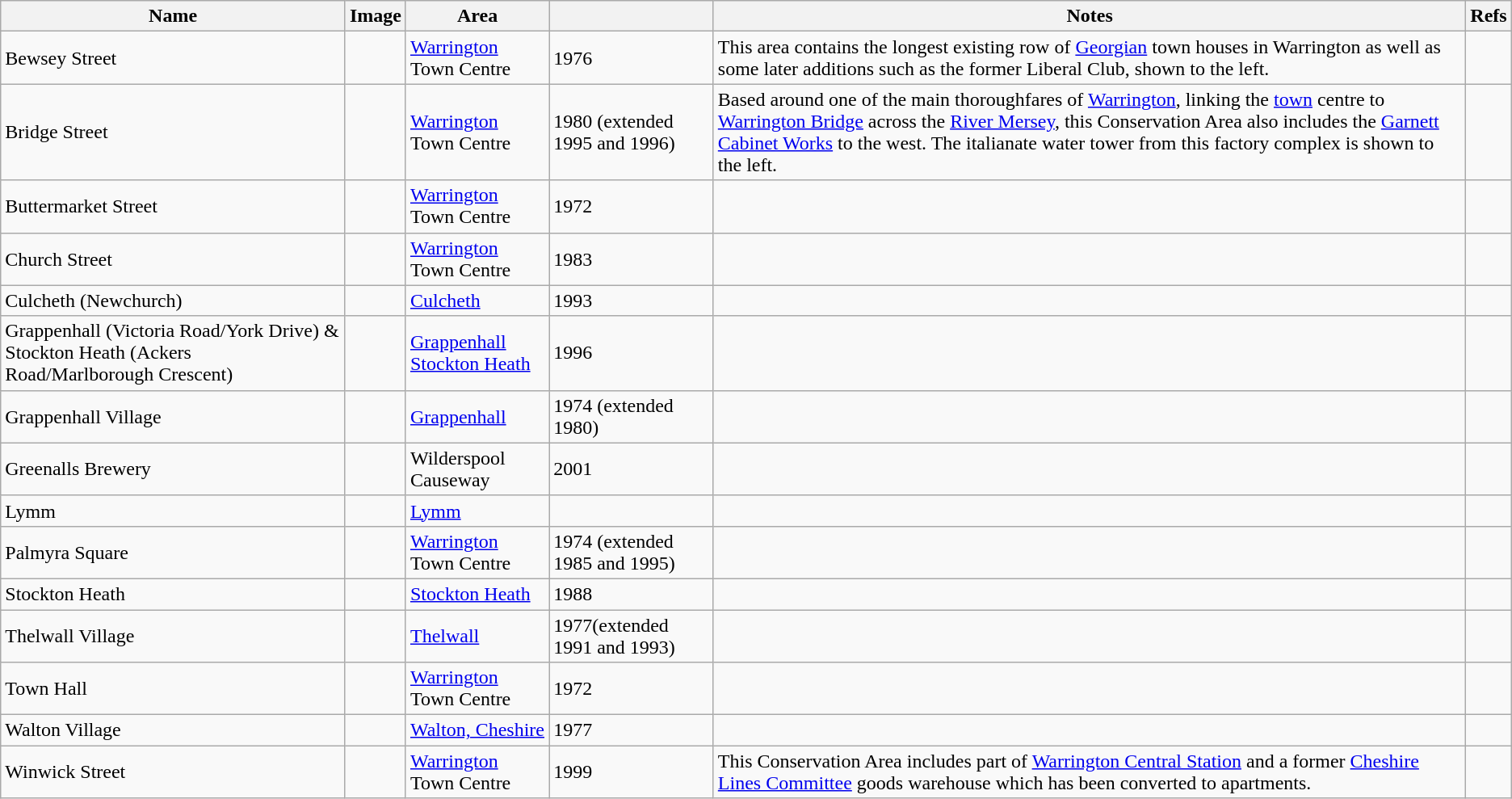<table class="wikitable sortable">
<tr>
<th>Name</th>
<th class="unsortable">Image</th>
<th>Area</th>
<th></th>
<th class="unsortable">Notes</th>
<th class="unsortable">Refs</th>
</tr>
<tr>
<td>Bewsey Street</td>
<td></td>
<td><a href='#'>Warrington</a> Town Centre</td>
<td>1976</td>
<td>This area contains the longest existing row of <a href='#'>Georgian</a> town houses in Warrington as well as some later additions such as the former Liberal Club, shown to the left.</td>
<td></td>
</tr>
<tr>
<td>Bridge Street</td>
<td></td>
<td><a href='#'>Warrington</a> Town Centre</td>
<td>1980 (extended 1995 and 1996)</td>
<td>Based around one of the main thoroughfares of <a href='#'>Warrington</a>, linking the <a href='#'>town</a> centre to <a href='#'>Warrington Bridge</a> across the <a href='#'>River Mersey</a>, this Conservation Area also includes the <a href='#'>Garnett Cabinet Works</a> to the west. The italianate water tower from this factory complex is shown to the left.</td>
<td></td>
</tr>
<tr>
<td>Buttermarket Street</td>
<td></td>
<td><a href='#'>Warrington</a> Town Centre</td>
<td>1972</td>
<td></td>
<td></td>
</tr>
<tr>
<td>Church Street</td>
<td></td>
<td><a href='#'>Warrington</a> Town Centre</td>
<td>1983</td>
<td></td>
<td></td>
</tr>
<tr>
<td>Culcheth (Newchurch)</td>
<td></td>
<td><a href='#'>Culcheth</a></td>
<td>1993</td>
<td></td>
<td></td>
</tr>
<tr>
<td>Grappenhall (Victoria Road/York Drive) & Stockton Heath (Ackers Road/Marlborough Crescent)</td>
<td></td>
<td><a href='#'>Grappenhall</a> <a href='#'>Stockton Heath</a></td>
<td>1996</td>
<td></td>
<td></td>
</tr>
<tr>
<td>Grappenhall Village</td>
<td></td>
<td><a href='#'>Grappenhall</a></td>
<td>1974 (extended 1980)</td>
<td></td>
<td></td>
</tr>
<tr>
<td>Greenalls Brewery</td>
<td></td>
<td>Wilderspool Causeway</td>
<td>2001</td>
<td></td>
<td></td>
</tr>
<tr>
<td>Lymm</td>
<td></td>
<td><a href='#'>Lymm</a></td>
<td></td>
<td></td>
<td></td>
</tr>
<tr>
<td>Palmyra Square</td>
<td></td>
<td><a href='#'>Warrington</a> Town Centre</td>
<td>1974 (extended 1985 and 1995)</td>
<td></td>
<td></td>
</tr>
<tr>
<td>Stockton Heath</td>
<td></td>
<td><a href='#'>Stockton Heath</a></td>
<td>1988</td>
<td></td>
<td></td>
</tr>
<tr>
<td>Thelwall Village</td>
<td></td>
<td><a href='#'>Thelwall</a></td>
<td>1977(extended 1991 and 1993)</td>
<td></td>
<td></td>
</tr>
<tr>
<td>Town Hall</td>
<td></td>
<td><a href='#'>Warrington</a> Town Centre</td>
<td>1972</td>
<td></td>
<td></td>
</tr>
<tr>
<td>Walton Village</td>
<td></td>
<td><a href='#'>Walton, Cheshire</a></td>
<td>1977</td>
<td></td>
<td></td>
</tr>
<tr>
<td>Winwick Street</td>
<td></td>
<td><a href='#'>Warrington</a> Town Centre</td>
<td>1999</td>
<td>This Conservation Area includes part of <a href='#'>Warrington Central Station</a> and a former <a href='#'>Cheshire Lines Committee</a> goods warehouse which has been converted to apartments.</td>
<td></td>
</tr>
</table>
